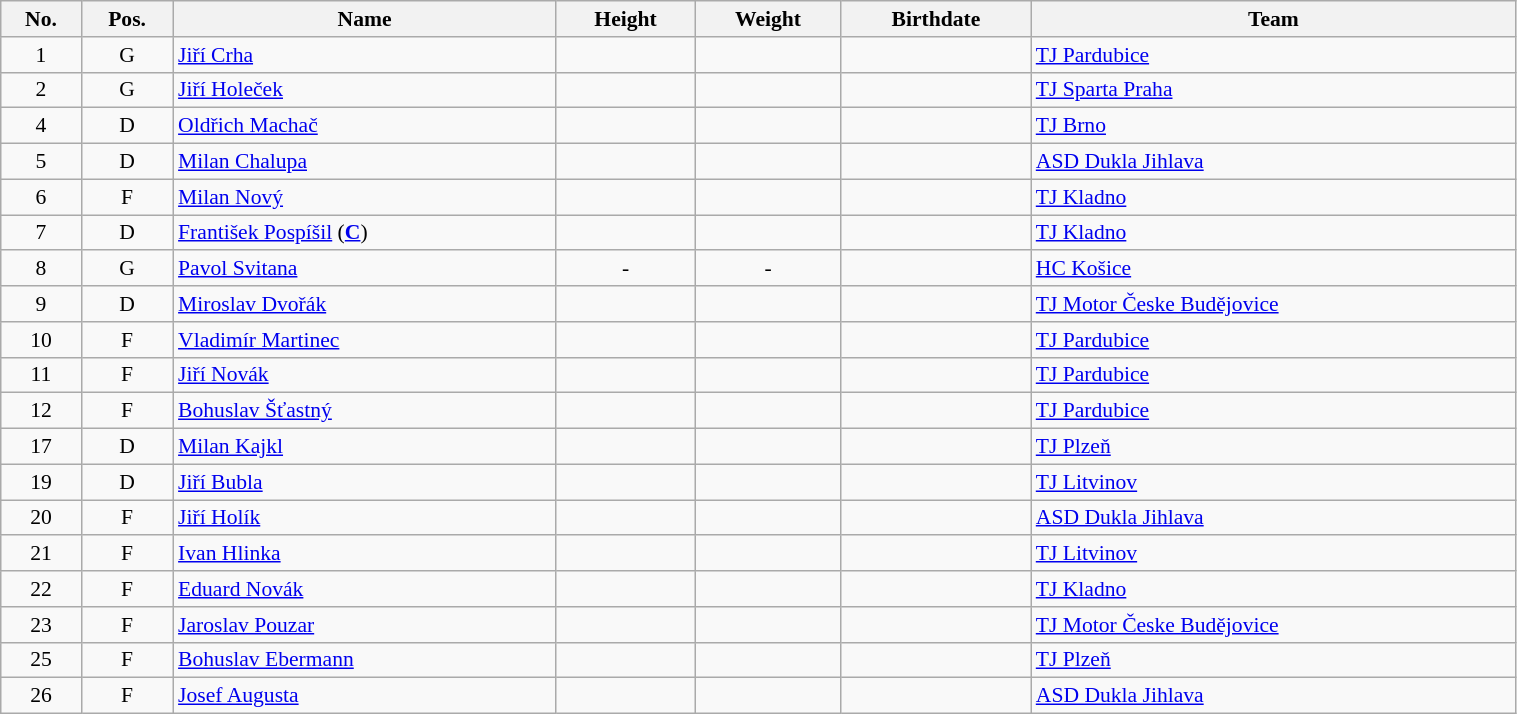<table class="wikitable sortable" width="80%" style="font-size: 90%; text-align: center;">
<tr>
<th>No.</th>
<th>Pos.</th>
<th>Name</th>
<th>Height</th>
<th>Weight</th>
<th>Birthdate</th>
<th>Team</th>
</tr>
<tr>
<td>1</td>
<td>G</td>
<td style="text-align:left;"><a href='#'>Jiří Crha</a></td>
<td></td>
<td></td>
<td style="text-align:right;"></td>
<td style="text-align:left;"> <a href='#'>TJ Pardubice</a></td>
</tr>
<tr>
<td>2</td>
<td>G</td>
<td style="text-align:left;"><a href='#'>Jiří Holeček</a></td>
<td></td>
<td></td>
<td style="text-align:right;"></td>
<td style="text-align:left;"> <a href='#'>TJ Sparta Praha</a></td>
</tr>
<tr>
<td>4</td>
<td>D</td>
<td style="text-align:left;"><a href='#'>Oldřich Machač</a></td>
<td></td>
<td></td>
<td style="text-align:right;"></td>
<td style="text-align:left;"> <a href='#'>TJ Brno</a></td>
</tr>
<tr>
<td>5</td>
<td>D</td>
<td style="text-align:left;"><a href='#'>Milan Chalupa</a></td>
<td></td>
<td></td>
<td style="text-align:right;"></td>
<td style="text-align:left;"> <a href='#'>ASD Dukla Jihlava</a></td>
</tr>
<tr>
<td>6</td>
<td>F</td>
<td style="text-align:left;"><a href='#'>Milan Nový</a></td>
<td></td>
<td></td>
<td style="text-align:right;"></td>
<td style="text-align:left;"> <a href='#'>TJ Kladno</a></td>
</tr>
<tr>
<td>7</td>
<td>D</td>
<td style="text-align:left;"><a href='#'>František Pospíšil</a> (<strong><a href='#'>C</a></strong>)</td>
<td></td>
<td></td>
<td style="text-align:right;"></td>
<td style="text-align:left;"> <a href='#'>TJ Kladno</a></td>
</tr>
<tr>
<td>8</td>
<td>G</td>
<td style="text-align:left;"><a href='#'>Pavol Svitana</a></td>
<td>-</td>
<td>-</td>
<td style="text-align:right;"></td>
<td style="text-align:left;"> <a href='#'>HC Košice</a></td>
</tr>
<tr>
<td>9</td>
<td>D</td>
<td style="text-align:left;"><a href='#'>Miroslav Dvořák</a></td>
<td></td>
<td></td>
<td style="text-align:right;"></td>
<td style="text-align:left;"> <a href='#'>TJ Motor Česke Budějovice</a></td>
</tr>
<tr>
<td>10</td>
<td>F</td>
<td style="text-align:left;"><a href='#'>Vladimír Martinec</a></td>
<td></td>
<td></td>
<td style="text-align:right;"></td>
<td style="text-align:left;"> <a href='#'>TJ Pardubice</a></td>
</tr>
<tr>
<td>11</td>
<td>F</td>
<td style="text-align:left;"><a href='#'>Jiří Novák</a></td>
<td></td>
<td></td>
<td style="text-align:right;"></td>
<td style="text-align:left;"> <a href='#'>TJ Pardubice</a></td>
</tr>
<tr>
<td>12</td>
<td>F</td>
<td style="text-align:left;"><a href='#'>Bohuslav Šťastný</a></td>
<td></td>
<td></td>
<td style="text-align:right;"></td>
<td style="text-align:left;"> <a href='#'>TJ Pardubice</a></td>
</tr>
<tr>
<td>17</td>
<td>D</td>
<td style="text-align:left;"><a href='#'>Milan Kajkl</a></td>
<td></td>
<td></td>
<td style="text-align:right;"></td>
<td style="text-align:left;"> <a href='#'>TJ Plzeň</a></td>
</tr>
<tr>
<td>19</td>
<td>D</td>
<td style="text-align:left;"><a href='#'>Jiří Bubla</a></td>
<td></td>
<td></td>
<td style="text-align:right;"></td>
<td style="text-align:left;"> <a href='#'>TJ Litvinov</a></td>
</tr>
<tr>
<td>20</td>
<td>F</td>
<td style="text-align:left;"><a href='#'>Jiří Holík</a></td>
<td></td>
<td></td>
<td style="text-align:right;"></td>
<td style="text-align:left;"> <a href='#'>ASD Dukla Jihlava</a></td>
</tr>
<tr>
<td>21</td>
<td>F</td>
<td style="text-align:left;"><a href='#'>Ivan Hlinka</a></td>
<td></td>
<td></td>
<td style="text-align:right;"></td>
<td style="text-align:left;"> <a href='#'>TJ Litvinov</a></td>
</tr>
<tr>
<td>22</td>
<td>F</td>
<td style="text-align:left;"><a href='#'>Eduard Novák</a></td>
<td></td>
<td></td>
<td style="text-align:right;"></td>
<td style="text-align:left;"> <a href='#'>TJ Kladno</a></td>
</tr>
<tr>
<td>23</td>
<td>F</td>
<td style="text-align:left;"><a href='#'>Jaroslav Pouzar</a></td>
<td></td>
<td></td>
<td style="text-align:right;"></td>
<td style="text-align:left;"> <a href='#'>TJ Motor Česke Budějovice</a></td>
</tr>
<tr>
<td>25</td>
<td>F</td>
<td style="text-align:left;"><a href='#'>Bohuslav Ebermann</a></td>
<td></td>
<td></td>
<td style="text-align:right;"></td>
<td style="text-align:left;"> <a href='#'>TJ Plzeň</a></td>
</tr>
<tr>
<td>26</td>
<td>F</td>
<td style="text-align:left;"><a href='#'>Josef Augusta</a></td>
<td></td>
<td></td>
<td style="text-align:right;"></td>
<td style="text-align:left;"> <a href='#'>ASD Dukla Jihlava</a></td>
</tr>
</table>
